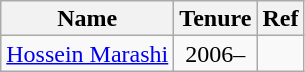<table class="wikitable" style="text-align:center; font-size:100%; line-height:16px;">
<tr>
<th>Name</th>
<th>Tenure</th>
<th>Ref</th>
</tr>
<tr>
<td><a href='#'>Hossein Marashi</a></td>
<td>2006–</td>
<td></td>
</tr>
</table>
